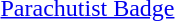<table>
<tr>
<td> <a href='#'>Parachutist Badge</a></td>
</tr>
</table>
